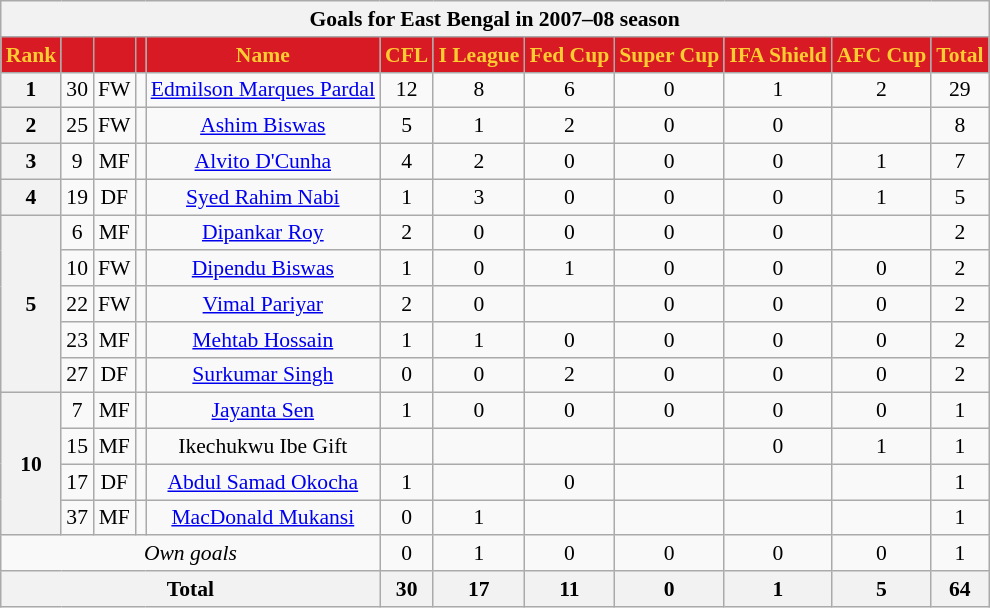<table class="wikitable" style="text-align:center; font-size:90%;">
<tr>
<th colspan="12">Goals for East Bengal in 2007–08 season</th>
</tr>
<tr>
<th style="background:#d71a23; color:#ffcd31; text-align:center;">Rank</th>
<th style="background:#d71a23; color:#ffcd31; text-align:center;"></th>
<th style="background:#d71a23; color:#ffcd31; text-align:center;"></th>
<th style="background:#d71a23; color:#ffcd31; text-align:center;"></th>
<th style="background:#d71a23; color:#ffcd31; text-align:center;">Name</th>
<th style="background:#d71a23; color:#ffcd31; text-align:center;">CFL</th>
<th style="background:#d71a23; color:#ffcd31; text-align:center;">I League</th>
<th style="background:#d71a23; color:#ffcd31; text-align:center;">Fed Cup</th>
<th style="background:#d71a23; color:#ffcd31; text-align:center;">Super Cup</th>
<th style="background:#d71a23; color:#ffcd31; text-align:center;">IFA Shield</th>
<th style="background:#d71a23; color:#ffcd31; text-align:center;">AFC Cup</th>
<th style="background:#d71a23; color:#ffcd31; text-align:center;">Total</th>
</tr>
<tr>
<th>1</th>
<td>30</td>
<td>FW</td>
<td></td>
<td><a href='#'>Edmilson Marques Pardal</a></td>
<td>12</td>
<td>8</td>
<td>6</td>
<td>0</td>
<td>1</td>
<td>2</td>
<td>29</td>
</tr>
<tr>
<th>2</th>
<td>25</td>
<td>FW</td>
<td></td>
<td><a href='#'>Ashim Biswas</a></td>
<td>5</td>
<td>1</td>
<td>2</td>
<td>0</td>
<td>0</td>
<td></td>
<td>8</td>
</tr>
<tr>
<th>3</th>
<td>9</td>
<td>MF</td>
<td></td>
<td><a href='#'>Alvito D'Cunha</a></td>
<td>4</td>
<td>2</td>
<td>0</td>
<td>0</td>
<td>0</td>
<td>1</td>
<td>7</td>
</tr>
<tr>
<th>4</th>
<td>19</td>
<td>DF</td>
<td></td>
<td><a href='#'>Syed Rahim Nabi</a></td>
<td>1</td>
<td>3</td>
<td>0</td>
<td>0</td>
<td>0</td>
<td>1</td>
<td>5</td>
</tr>
<tr>
<th rowspan="5">5</th>
<td>6</td>
<td>MF</td>
<td></td>
<td><a href='#'>Dipankar Roy</a></td>
<td>2</td>
<td>0</td>
<td>0</td>
<td>0</td>
<td>0</td>
<td></td>
<td>2</td>
</tr>
<tr>
<td>10</td>
<td>FW</td>
<td></td>
<td><a href='#'>Dipendu Biswas</a></td>
<td>1</td>
<td>0</td>
<td>1</td>
<td>0</td>
<td>0</td>
<td>0</td>
<td>2</td>
</tr>
<tr>
<td>22</td>
<td>FW</td>
<td></td>
<td><a href='#'>Vimal Pariyar</a></td>
<td>2</td>
<td>0</td>
<td></td>
<td>0</td>
<td>0</td>
<td>0</td>
<td>2</td>
</tr>
<tr>
<td>23</td>
<td>MF</td>
<td></td>
<td><a href='#'>Mehtab Hossain</a></td>
<td>1</td>
<td>1</td>
<td>0</td>
<td>0</td>
<td>0</td>
<td>0</td>
<td>2</td>
</tr>
<tr>
<td>27</td>
<td>DF</td>
<td></td>
<td><a href='#'>Surkumar Singh</a></td>
<td>0</td>
<td>0</td>
<td>2</td>
<td>0</td>
<td>0</td>
<td>0</td>
<td>2</td>
</tr>
<tr>
<th rowspan="4">10</th>
<td>7</td>
<td>MF</td>
<td></td>
<td><a href='#'>Jayanta Sen</a></td>
<td>1</td>
<td>0</td>
<td>0</td>
<td>0</td>
<td>0</td>
<td>0</td>
<td>1</td>
</tr>
<tr>
<td>15</td>
<td>MF</td>
<td></td>
<td>Ikechukwu Ibe Gift</td>
<td></td>
<td></td>
<td></td>
<td></td>
<td>0</td>
<td>1</td>
<td>1</td>
</tr>
<tr>
<td>17</td>
<td>DF</td>
<td></td>
<td><a href='#'>Abdul Samad Okocha</a></td>
<td>1</td>
<td></td>
<td>0</td>
<td></td>
<td></td>
<td></td>
<td>1</td>
</tr>
<tr>
<td>37</td>
<td>MF</td>
<td></td>
<td><a href='#'>MacDonald Mukansi</a></td>
<td>0</td>
<td>1</td>
<td></td>
<td></td>
<td></td>
<td></td>
<td>1</td>
</tr>
<tr>
<td colspan="5"><em>Own goals</em></td>
<td>0</td>
<td>1</td>
<td>0</td>
<td>0</td>
<td>0</td>
<td>0</td>
<td>1</td>
</tr>
<tr>
<th colspan="5">Total</th>
<th>30</th>
<th>17</th>
<th>11</th>
<th>0</th>
<th>1</th>
<th>5</th>
<th>64</th>
</tr>
</table>
